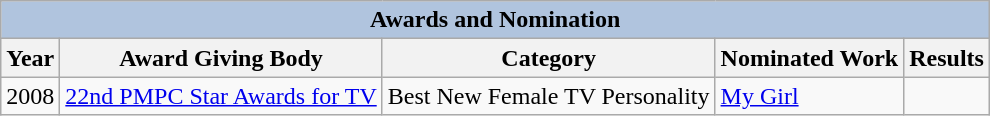<table class="wikitable">
<tr>
<th colspan="5" style="background:LightSteelBlue;">Awards and Nomination</th>
</tr>
<tr>
<th>Year</th>
<th>Award Giving Body</th>
<th>Category</th>
<th>Nominated Work</th>
<th>Results</th>
</tr>
<tr>
<td>2008</td>
<td><a href='#'>22nd PMPC Star Awards for TV</a></td>
<td>Best New Female TV Personality</td>
<td><a href='#'>My Girl</a></td>
<td></td>
</tr>
</table>
